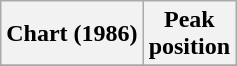<table class="wikitable plainrowheaders">
<tr>
<th>Chart (1986)</th>
<th>Peak<br>position</th>
</tr>
<tr>
</tr>
</table>
